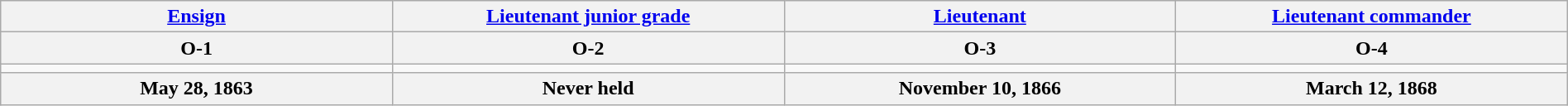<table class="wikitable" width="100%">
<tr>
<th><a href='#'>Ensign</a></th>
<th><a href='#'>Lieutenant junior grade</a></th>
<th><a href='#'>Lieutenant</a></th>
<th><a href='#'>Lieutenant commander</a></th>
</tr>
<tr>
<th>O-1</th>
<th>O-2</th>
<th>O-3</th>
<th>O-4</th>
</tr>
<tr>
<td align="center" width="16%"></td>
<td align="center" width="16%"></td>
<td align="center" width="16%"></td>
<td align="center" width="16%"></td>
</tr>
<tr>
<th>May 28, 1863</th>
<th>Never held</th>
<th>November 10, 1866</th>
<th>March 12, 1868</th>
</tr>
</table>
